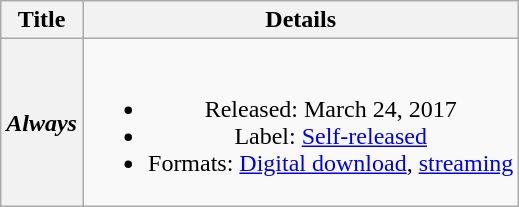<table class="wikitable plainrowheaders" style="text-align:center">
<tr>
<th scope="col">Title</th>
<th scope="col">Details</th>
</tr>
<tr>
<th scope="row"><em>Always</em></th>
<td><br><ul><li>Released: March 24, 2017</li><li>Label: <a href='#'>Self-released</a></li><li>Formats: <a href='#'>Digital download</a>, <a href='#'>streaming</a></li></ul></td>
</tr>
</table>
